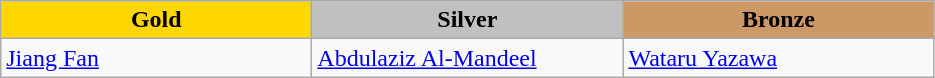<table class="wikitable" style="text-align:left">
<tr align="center">
<td width=200 bgcolor=gold><strong>Gold</strong></td>
<td width=200 bgcolor=silver><strong>Silver</strong></td>
<td width=200 bgcolor=CC9966><strong>Bronze</strong></td>
</tr>
<tr>
<td><a href='#'>Jiang Fan</a><br><em></em></td>
<td><a href='#'>Abdulaziz Al-Mandeel</a><br><em></em></td>
<td><a href='#'>Wataru Yazawa</a><br><em></em></td>
</tr>
</table>
